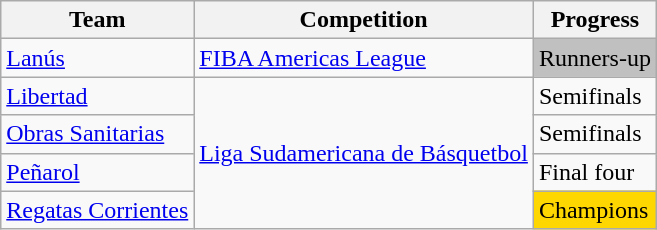<table class="wikitable">
<tr>
<th>Team</th>
<th>Competition</th>
<th>Progress</th>
</tr>
<tr>
<td><a href='#'>Lanús</a></td>
<td><a href='#'>FIBA Americas League</a></td>
<td bgcolor=#C0C0C0>Runners-up</td>
</tr>
<tr>
<td><a href='#'>Libertad</a></td>
<td rowspan=4 align=center><a href='#'>Liga Sudamericana de Básquetbol</a></td>
<td>Semifinals</td>
</tr>
<tr>
<td><a href='#'>Obras Sanitarias</a></td>
<td>Semifinals</td>
</tr>
<tr>
<td><a href='#'>Peñarol</a></td>
<td>Final four</td>
</tr>
<tr>
<td><a href='#'>Regatas Corrientes</a></td>
<td bgcolor=gold>Champions</td>
</tr>
</table>
